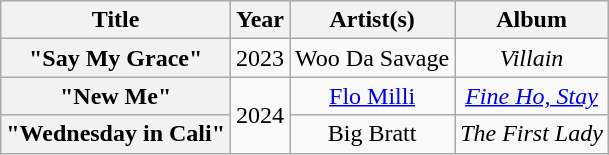<table class="wikitable plainrowheaders" style="text-align:center;">
<tr>
<th scope="col">Title</th>
<th scope="col">Year</th>
<th scope="col">Artist(s)</th>
<th scope="col">Album</th>
</tr>
<tr>
<th scope="row">"Say My Grace"</th>
<td>2023</td>
<td>Woo Da Savage</td>
<td><em>Villain</em></td>
</tr>
<tr>
<th scope="row">"New Me"</th>
<td rowspan="2">2024</td>
<td><a href='#'>Flo Milli</a></td>
<td><em><a href='#'>Fine Ho, Stay</a></em></td>
</tr>
<tr>
<th scope="row">"Wednesday in Cali"</th>
<td>Big Bratt</td>
<td><em>The First Lady</em></td>
</tr>
</table>
